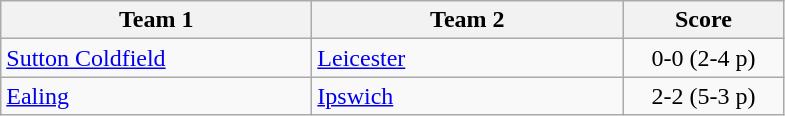<table class="wikitable" style="font-size: 100%">
<tr>
<th width=200>Team 1</th>
<th width=200>Team 2</th>
<th width=100>Score</th>
</tr>
<tr>
<td><a href='#'>Sutton Coldfield</a></td>
<td><a href='#'>Leicester</a></td>
<td align=center>0-0 (2-4 p)</td>
</tr>
<tr>
<td><a href='#'>Ealing</a></td>
<td><a href='#'>Ipswich</a></td>
<td align=center>2-2 (5-3 p)</td>
</tr>
</table>
